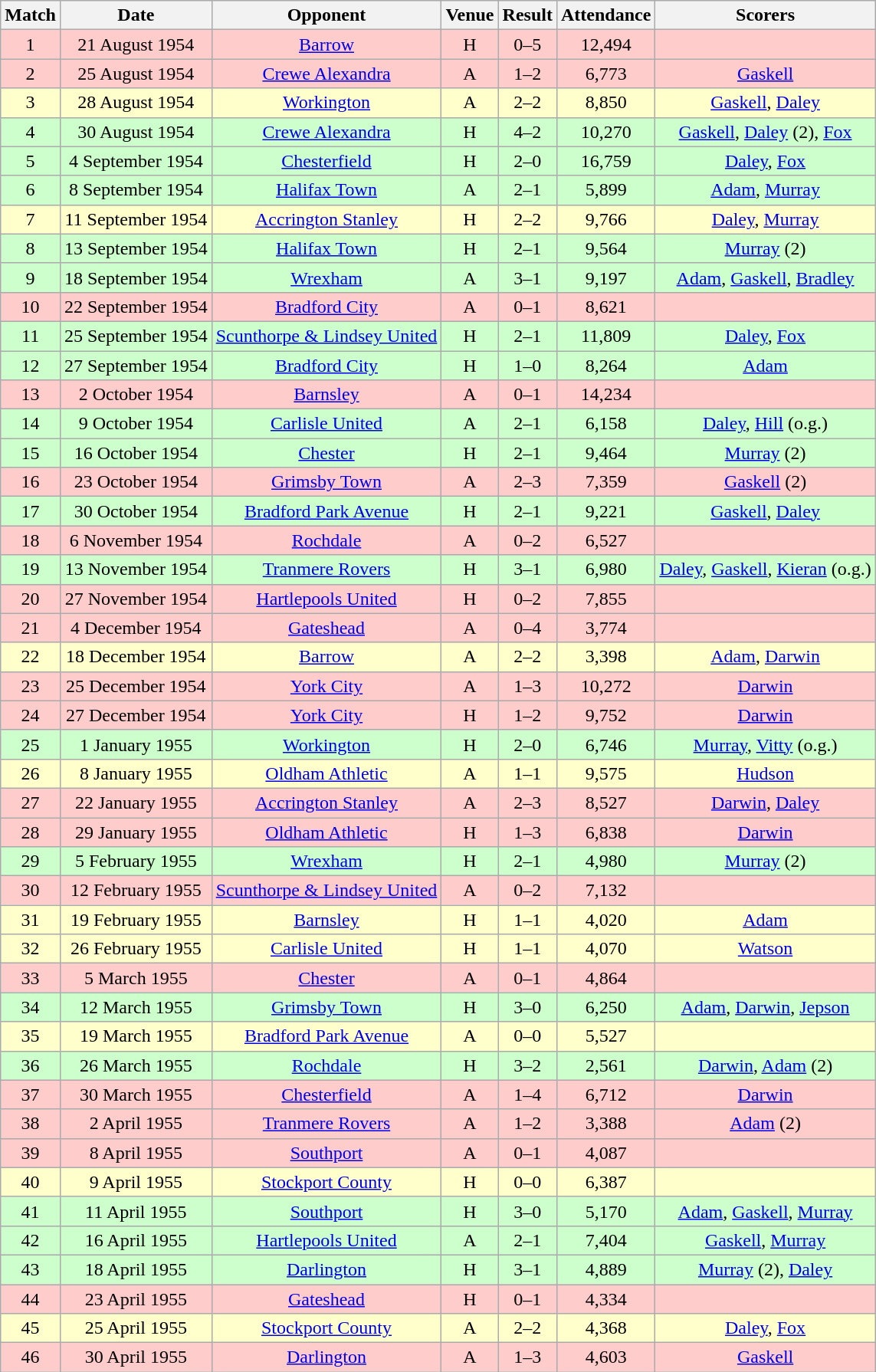<table class="wikitable" style="font-size:100%; text-align:center">
<tr>
<th>Match</th>
<th>Date</th>
<th>Opponent</th>
<th>Venue</th>
<th>Result</th>
<th>Attendance</th>
<th>Scorers</th>
</tr>
<tr style="background: #FFCCCC;">
<td>1</td>
<td>21 August 1954</td>
<td><a href='#'>Barrow</a></td>
<td>H</td>
<td>0–5</td>
<td>12,494</td>
<td></td>
</tr>
<tr style="background: #FFCCCC;">
<td>2</td>
<td>25 August 1954</td>
<td><a href='#'>Crewe Alexandra</a></td>
<td>A</td>
<td>1–2</td>
<td>6,773</td>
<td><a href='#'>Gaskell</a></td>
</tr>
<tr style="background: #FFFFCC;">
<td>3</td>
<td>28 August 1954</td>
<td><a href='#'>Workington</a></td>
<td>A</td>
<td>2–2</td>
<td>8,850</td>
<td><a href='#'>Gaskell</a>, <a href='#'>Daley</a></td>
</tr>
<tr style="background: #CCFFCC;">
<td>4</td>
<td>30 August 1954</td>
<td><a href='#'>Crewe Alexandra</a></td>
<td>H</td>
<td>4–2</td>
<td>10,270</td>
<td><a href='#'>Gaskell</a>, <a href='#'>Daley</a> (2), <a href='#'>Fox</a></td>
</tr>
<tr style="background: #CCFFCC;">
<td>5</td>
<td>4 September 1954</td>
<td><a href='#'>Chesterfield</a></td>
<td>H</td>
<td>2–0</td>
<td>16,759</td>
<td><a href='#'>Daley</a>, <a href='#'>Fox</a></td>
</tr>
<tr style="background: #CCFFCC;">
<td>6</td>
<td>8 September 1954</td>
<td><a href='#'>Halifax Town</a></td>
<td>A</td>
<td>2–1</td>
<td>5,899</td>
<td><a href='#'>Adam</a>, <a href='#'>Murray</a></td>
</tr>
<tr style="background: #FFFFCC;">
<td>7</td>
<td>11 September 1954</td>
<td><a href='#'>Accrington Stanley</a></td>
<td>H</td>
<td>2–2</td>
<td>9,766</td>
<td><a href='#'>Daley</a>, <a href='#'>Murray</a></td>
</tr>
<tr style="background: #CCFFCC;">
<td>8</td>
<td>13 September 1954</td>
<td><a href='#'>Halifax Town</a></td>
<td>H</td>
<td>2–1</td>
<td>9,564</td>
<td><a href='#'>Murray</a> (2)</td>
</tr>
<tr style="background: #CCFFCC;">
<td>9</td>
<td>18 September 1954</td>
<td><a href='#'>Wrexham</a></td>
<td>A</td>
<td>3–1</td>
<td>9,197</td>
<td><a href='#'>Adam</a>, <a href='#'>Gaskell</a>, <a href='#'>Bradley</a></td>
</tr>
<tr style="background: #FFCCCC;">
<td>10</td>
<td>22 September 1954</td>
<td><a href='#'>Bradford City</a></td>
<td>A</td>
<td>0–1</td>
<td>8,621</td>
<td></td>
</tr>
<tr style="background: #CCFFCC;">
<td>11</td>
<td>25 September 1954</td>
<td><a href='#'>Scunthorpe & Lindsey United</a></td>
<td>H</td>
<td>2–1</td>
<td>11,809</td>
<td><a href='#'>Daley</a>, <a href='#'>Fox</a></td>
</tr>
<tr style="background: #CCFFCC;">
<td>12</td>
<td>27 September 1954</td>
<td><a href='#'>Bradford City</a></td>
<td>H</td>
<td>1–0</td>
<td>8,264</td>
<td><a href='#'>Adam</a></td>
</tr>
<tr style="background: #FFCCCC;">
<td>13</td>
<td>2 October 1954</td>
<td><a href='#'>Barnsley</a></td>
<td>A</td>
<td>0–1</td>
<td>14,234</td>
<td></td>
</tr>
<tr style="background: #CCFFCC;">
<td>14</td>
<td>9 October 1954</td>
<td><a href='#'>Carlisle United</a></td>
<td>A</td>
<td>2–1</td>
<td>6,158</td>
<td><a href='#'>Daley</a>, <a href='#'>Hill</a> (o.g.)</td>
</tr>
<tr style="background: #CCFFCC;">
<td>15</td>
<td>16 October 1954</td>
<td><a href='#'>Chester</a></td>
<td>H</td>
<td>2–1</td>
<td>9,464</td>
<td><a href='#'>Murray</a> (2)</td>
</tr>
<tr style="background: #FFCCCC;">
<td>16</td>
<td>23 October 1954</td>
<td><a href='#'>Grimsby Town</a></td>
<td>A</td>
<td>2–3</td>
<td>7,359</td>
<td><a href='#'>Gaskell</a> (2)</td>
</tr>
<tr style="background: #CCFFCC;">
<td>17</td>
<td>30 October 1954</td>
<td><a href='#'>Bradford Park Avenue</a></td>
<td>H</td>
<td>2–1</td>
<td>9,221</td>
<td><a href='#'>Gaskell</a>, <a href='#'>Daley</a></td>
</tr>
<tr style="background: #FFCCCC;">
<td>18</td>
<td>6 November 1954</td>
<td><a href='#'>Rochdale</a></td>
<td>A</td>
<td>0–2</td>
<td>6,527</td>
<td></td>
</tr>
<tr style="background: #CCFFCC;">
<td>19</td>
<td>13 November 1954</td>
<td><a href='#'>Tranmere Rovers</a></td>
<td>H</td>
<td>3–1</td>
<td>6,980</td>
<td><a href='#'>Daley</a>, <a href='#'>Gaskell</a>, <a href='#'>Kieran</a> (o.g.)</td>
</tr>
<tr style="background: #FFCCCC;">
<td>20</td>
<td>27 November 1954</td>
<td><a href='#'>Hartlepools United</a></td>
<td>H</td>
<td>0–2</td>
<td>7,855</td>
<td></td>
</tr>
<tr style="background: #FFCCCC;">
<td>21</td>
<td>4 December 1954</td>
<td><a href='#'>Gateshead</a></td>
<td>A</td>
<td>0–4</td>
<td>3,774</td>
<td></td>
</tr>
<tr style="background: #FFFFCC;">
<td>22</td>
<td>18 December 1954</td>
<td><a href='#'>Barrow</a></td>
<td>A</td>
<td>2–2</td>
<td>3,398</td>
<td><a href='#'>Adam</a>, <a href='#'>Darwin</a></td>
</tr>
<tr style="background: #FFCCCC;">
<td>23</td>
<td>25 December 1954</td>
<td><a href='#'>York City</a></td>
<td>A</td>
<td>1–3</td>
<td>10,272</td>
<td><a href='#'>Darwin</a></td>
</tr>
<tr style="background: #FFCCCC;">
<td>24</td>
<td>27 December 1954</td>
<td><a href='#'>York City</a></td>
<td>H</td>
<td>1–2</td>
<td>9,752</td>
<td><a href='#'>Darwin</a></td>
</tr>
<tr style="background: #CCFFCC;">
<td>25</td>
<td>1 January 1955</td>
<td><a href='#'>Workington</a></td>
<td>H</td>
<td>2–0</td>
<td>6,746</td>
<td><a href='#'>Murray</a>, <a href='#'>Vitty</a> (o.g.)</td>
</tr>
<tr style="background: #FFFFCC;">
<td>26</td>
<td>8 January 1955</td>
<td><a href='#'>Oldham Athletic</a></td>
<td>A</td>
<td>1–1</td>
<td>9,575</td>
<td><a href='#'>Hudson</a></td>
</tr>
<tr style="background: #FFCCCC;">
<td>27</td>
<td>22 January 1955</td>
<td><a href='#'>Accrington Stanley</a></td>
<td>A</td>
<td>2–3</td>
<td>8,527</td>
<td><a href='#'>Darwin</a>, <a href='#'>Daley</a></td>
</tr>
<tr style="background: #FFCCCC;">
<td>28</td>
<td>29 January 1955</td>
<td><a href='#'>Oldham Athletic</a></td>
<td>H</td>
<td>1–3</td>
<td>6,838</td>
<td><a href='#'>Darwin</a></td>
</tr>
<tr style="background: #CCFFCC;">
<td>29</td>
<td>5 February 1955</td>
<td><a href='#'>Wrexham</a></td>
<td>H</td>
<td>2–1</td>
<td>4,980</td>
<td><a href='#'>Murray</a> (2)</td>
</tr>
<tr style="background: #FFCCCC;">
<td>30</td>
<td>12 February 1955</td>
<td><a href='#'>Scunthorpe & Lindsey United</a></td>
<td>A</td>
<td>0–2</td>
<td>7,132</td>
<td></td>
</tr>
<tr style="background: #FFFFCC;">
<td>31</td>
<td>19 February 1955</td>
<td><a href='#'>Barnsley</a></td>
<td>H</td>
<td>1–1</td>
<td>4,020</td>
<td><a href='#'>Adam</a></td>
</tr>
<tr style="background: #FFFFCC;">
<td>32</td>
<td>26 February 1955</td>
<td><a href='#'>Carlisle United</a></td>
<td>H</td>
<td>1–1</td>
<td>4,070</td>
<td><a href='#'>Watson</a></td>
</tr>
<tr style="background: #FFCCCC;">
<td>33</td>
<td>5 March 1955</td>
<td><a href='#'>Chester</a></td>
<td>A</td>
<td>0–1</td>
<td>4,864</td>
<td></td>
</tr>
<tr style="background: #CCFFCC;">
<td>34</td>
<td>12 March 1955</td>
<td><a href='#'>Grimsby Town</a></td>
<td>H</td>
<td>3–0</td>
<td>6,250</td>
<td><a href='#'>Adam</a>, <a href='#'>Darwin</a>, <a href='#'>Jepson</a></td>
</tr>
<tr style="background: #FFFFCC;">
<td>35</td>
<td>19 March 1955</td>
<td><a href='#'>Bradford Park Avenue</a></td>
<td>A</td>
<td>0–0</td>
<td>5,527</td>
<td></td>
</tr>
<tr style="background: #CCFFCC;">
<td>36</td>
<td>26 March 1955</td>
<td><a href='#'>Rochdale</a></td>
<td>H</td>
<td>3–2</td>
<td>2,561</td>
<td><a href='#'>Darwin</a>, <a href='#'>Adam</a> (2)</td>
</tr>
<tr style="background: #FFCCCC;">
<td>37</td>
<td>30 March 1955</td>
<td><a href='#'>Chesterfield</a></td>
<td>A</td>
<td>1–4</td>
<td>6,712</td>
<td><a href='#'>Darwin</a></td>
</tr>
<tr style="background: #FFCCCC;">
<td>38</td>
<td>2 April 1955</td>
<td><a href='#'>Tranmere Rovers</a></td>
<td>A</td>
<td>1–2</td>
<td>3,388</td>
<td><a href='#'>Adam</a> (2)</td>
</tr>
<tr style="background: #FFCCCC;">
<td>39</td>
<td>8 April 1955</td>
<td><a href='#'>Southport</a></td>
<td>A</td>
<td>0–1</td>
<td>4,087</td>
<td></td>
</tr>
<tr style="background: #FFFFCC;">
<td>40</td>
<td>9 April 1955</td>
<td><a href='#'>Stockport County</a></td>
<td>H</td>
<td>0–0</td>
<td>6,387</td>
<td></td>
</tr>
<tr style="background: #CCFFCC;">
<td>41</td>
<td>11 April 1955</td>
<td><a href='#'>Southport</a></td>
<td>H</td>
<td>3–0</td>
<td>5,170</td>
<td><a href='#'>Adam</a>, <a href='#'>Gaskell</a>, <a href='#'>Murray</a></td>
</tr>
<tr style="background: #CCFFCC;">
<td>42</td>
<td>16 April 1955</td>
<td><a href='#'>Hartlepools United</a></td>
<td>A</td>
<td>2–1</td>
<td>7,404</td>
<td><a href='#'>Gaskell</a>, <a href='#'>Murray</a></td>
</tr>
<tr style="background: #CCFFCC;">
<td>43</td>
<td>18 April 1955</td>
<td><a href='#'>Darlington</a></td>
<td>H</td>
<td>3–1</td>
<td>4,889</td>
<td><a href='#'>Murray</a> (2), <a href='#'>Daley</a></td>
</tr>
<tr style="background: #FFCCCC;">
<td>44</td>
<td>23 April 1955</td>
<td><a href='#'>Gateshead</a></td>
<td>H</td>
<td>0–1</td>
<td>4,334</td>
<td></td>
</tr>
<tr style="background: #FFFFCC;">
<td>45</td>
<td>25 April 1955</td>
<td><a href='#'>Stockport County</a></td>
<td>A</td>
<td>2–2</td>
<td>4,368</td>
<td><a href='#'>Daley</a>, <a href='#'>Fox</a></td>
</tr>
<tr style="background: #FFCCCC;">
<td>46</td>
<td>30 April 1955</td>
<td><a href='#'>Darlington</a></td>
<td>A</td>
<td>1–3</td>
<td>4,603</td>
<td><a href='#'>Gaskell</a></td>
</tr>
</table>
